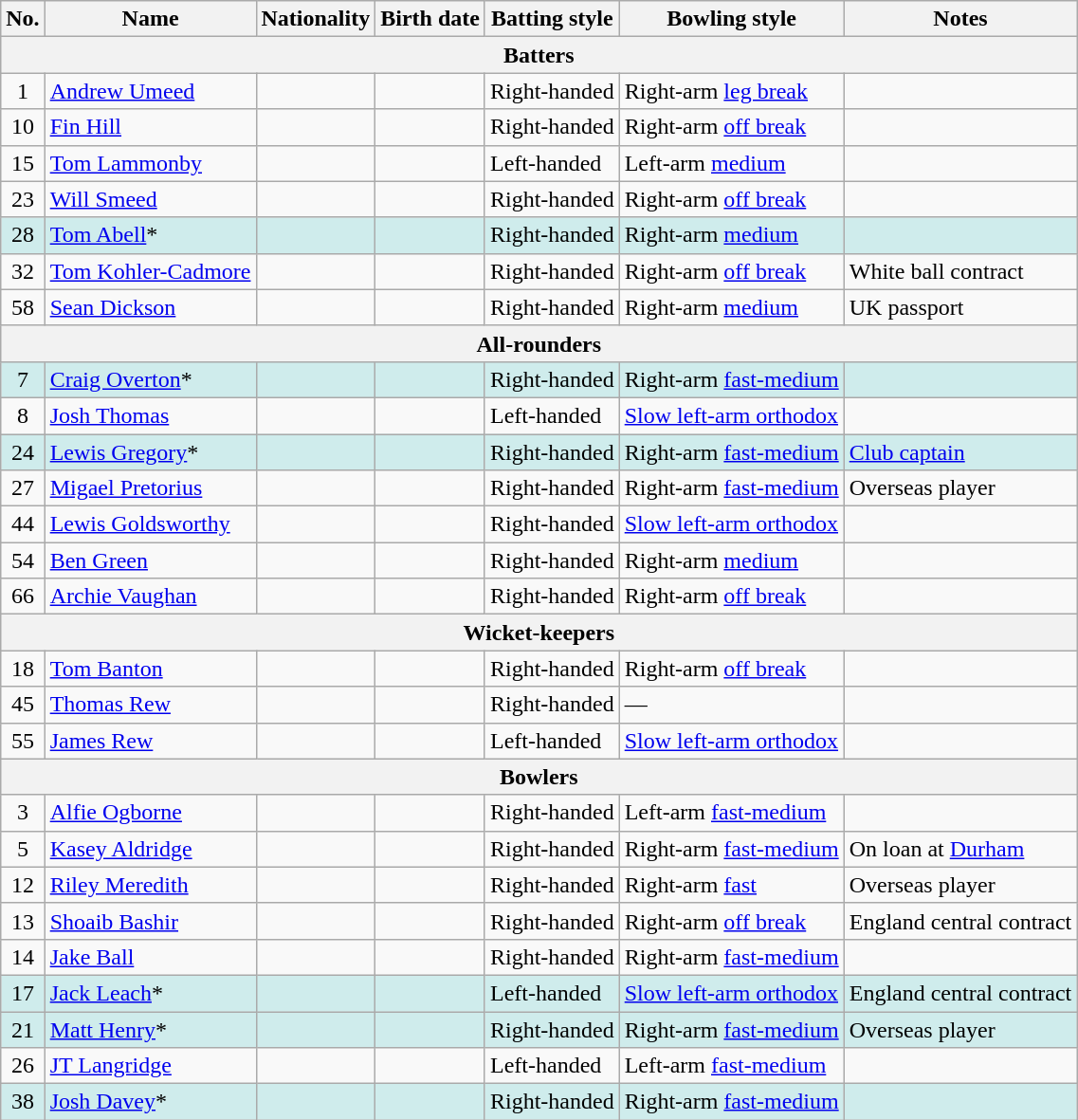<table class="wikitable">
<tr>
<th>No.</th>
<th>Name</th>
<th>Nationality</th>
<th>Birth date</th>
<th>Batting style</th>
<th>Bowling style</th>
<th>Notes</th>
</tr>
<tr>
<th colspan="7">Batters</th>
</tr>
<tr>
<td style="text-align:center">1</td>
<td><a href='#'>Andrew Umeed</a> </td>
<td></td>
<td></td>
<td>Right-handed</td>
<td>Right-arm <a href='#'>leg break</a></td>
<td></td>
</tr>
<tr>
<td style="text-align:center">10</td>
<td><a href='#'>Fin Hill</a></td>
<td></td>
<td></td>
<td>Right-handed</td>
<td>Right-arm <a href='#'>off break</a></td>
<td></td>
</tr>
<tr>
<td style="text-align:center">15</td>
<td><a href='#'>Tom Lammonby</a></td>
<td></td>
<td></td>
<td>Left-handed</td>
<td>Left-arm <a href='#'>medium</a></td>
<td></td>
</tr>
<tr>
<td style="text-align:center">23</td>
<td><a href='#'>Will Smeed</a></td>
<td></td>
<td></td>
<td>Right-handed</td>
<td>Right-arm <a href='#'>off break</a></td>
<td></td>
</tr>
<tr bgcolor="#CFECEC">
<td style="text-align:center">28</td>
<td><a href='#'>Tom Abell</a>*</td>
<td></td>
<td></td>
<td>Right-handed</td>
<td>Right-arm <a href='#'>medium</a></td>
<td></td>
</tr>
<tr>
<td style="text-align:center">32</td>
<td><a href='#'>Tom Kohler-Cadmore</a></td>
<td></td>
<td></td>
<td>Right-handed</td>
<td>Right-arm <a href='#'>off break</a></td>
<td>White ball contract</td>
</tr>
<tr>
<td style="text-align:center">58</td>
<td><a href='#'>Sean Dickson</a></td>
<td></td>
<td></td>
<td>Right-handed</td>
<td>Right-arm <a href='#'>medium</a></td>
<td>UK passport</td>
</tr>
<tr>
<th colspan="7">All-rounders</th>
</tr>
<tr bgcolor="#CFECEC">
<td style="text-align:center">7</td>
<td><a href='#'>Craig Overton</a>* </td>
<td></td>
<td></td>
<td>Right-handed</td>
<td>Right-arm <a href='#'>fast-medium</a></td>
<td></td>
</tr>
<tr>
<td style="text-align:center">8</td>
<td><a href='#'>Josh Thomas</a></td>
<td></td>
<td></td>
<td>Left-handed</td>
<td><a href='#'>Slow left-arm orthodox</a></td>
<td></td>
</tr>
<tr bgcolor="#CFECEC">
<td style="text-align:center">24</td>
<td><a href='#'>Lewis Gregory</a>* </td>
<td></td>
<td></td>
<td>Right-handed</td>
<td>Right-arm <a href='#'>fast-medium</a></td>
<td><a href='#'>Club captain</a></td>
</tr>
<tr>
<td style="text-align:center">27</td>
<td><a href='#'>Migael Pretorius</a></td>
<td></td>
<td></td>
<td>Right-handed</td>
<td>Right-arm <a href='#'>fast-medium</a></td>
<td>Overseas player</td>
</tr>
<tr>
<td style="text-align:center">44</td>
<td><a href='#'>Lewis Goldsworthy</a></td>
<td></td>
<td></td>
<td>Right-handed</td>
<td><a href='#'>Slow left-arm orthodox</a></td>
<td></td>
</tr>
<tr>
<td style="text-align:center">54</td>
<td><a href='#'>Ben Green</a></td>
<td></td>
<td></td>
<td>Right-handed</td>
<td>Right-arm <a href='#'>medium</a></td>
<td></td>
</tr>
<tr>
<td style="text-align:center">66</td>
<td><a href='#'>Archie Vaughan</a></td>
<td></td>
<td></td>
<td>Right-handed</td>
<td>Right-arm <a href='#'>off break</a></td>
<td></td>
</tr>
<tr>
<th colspan="7">Wicket-keepers</th>
</tr>
<tr>
<td style="text-align:center">18</td>
<td><a href='#'>Tom Banton</a> </td>
<td></td>
<td></td>
<td>Right-handed</td>
<td>Right-arm <a href='#'>off break</a></td>
<td></td>
</tr>
<tr>
<td style="text-align:center">45</td>
<td><a href='#'>Thomas Rew</a></td>
<td></td>
<td></td>
<td>Right-handed</td>
<td>—</td>
<td></td>
</tr>
<tr>
<td style="text-align:center">55</td>
<td><a href='#'>James Rew</a></td>
<td></td>
<td></td>
<td>Left-handed</td>
<td><a href='#'>Slow left-arm orthodox</a></td>
<td></td>
</tr>
<tr>
<th colspan="7">Bowlers</th>
</tr>
<tr>
<td style="text-align:center">3</td>
<td><a href='#'>Alfie Ogborne</a></td>
<td></td>
<td></td>
<td>Right-handed</td>
<td>Left-arm <a href='#'>fast-medium</a></td>
<td></td>
</tr>
<tr>
<td style="text-align:center">5</td>
<td><a href='#'>Kasey Aldridge</a></td>
<td></td>
<td></td>
<td>Right-handed</td>
<td>Right-arm <a href='#'>fast-medium</a></td>
<td>On loan at <a href='#'>Durham</a></td>
</tr>
<tr>
<td style="text-align:center">12</td>
<td><a href='#'>Riley Meredith</a> </td>
<td></td>
<td></td>
<td>Right-handed</td>
<td>Right-arm <a href='#'>fast</a></td>
<td>Overseas player</td>
</tr>
<tr>
<td style="text-align:center">13</td>
<td><a href='#'>Shoaib Bashir</a> </td>
<td></td>
<td></td>
<td>Right-handed</td>
<td>Right-arm <a href='#'>off break</a></td>
<td>England central contract</td>
</tr>
<tr>
<td style="text-align:center">14</td>
<td><a href='#'>Jake Ball</a> </td>
<td></td>
<td></td>
<td>Right-handed</td>
<td>Right-arm <a href='#'>fast-medium</a></td>
<td></td>
</tr>
<tr bgcolor="#CFECEC">
<td style="text-align:center">17</td>
<td><a href='#'>Jack Leach</a>* </td>
<td></td>
<td></td>
<td>Left-handed</td>
<td><a href='#'>Slow left-arm orthodox</a></td>
<td>England central contract</td>
</tr>
<tr bgcolor="#CFECEC">
<td style="text-align:center">21</td>
<td><a href='#'>Matt Henry</a>* </td>
<td></td>
<td></td>
<td>Right-handed</td>
<td>Right-arm <a href='#'>fast-medium</a></td>
<td>Overseas player</td>
</tr>
<tr>
<td style="text-align:center">26</td>
<td><a href='#'>JT Langridge</a></td>
<td></td>
<td></td>
<td>Left-handed</td>
<td>Left-arm <a href='#'>fast-medium</a></td>
<td></td>
</tr>
<tr bgcolor="#CFECEC">
<td style="text-align:center">38</td>
<td><a href='#'>Josh Davey</a>* </td>
<td></td>
<td></td>
<td>Right-handed</td>
<td>Right-arm <a href='#'>fast-medium</a></td>
<td></td>
</tr>
</table>
